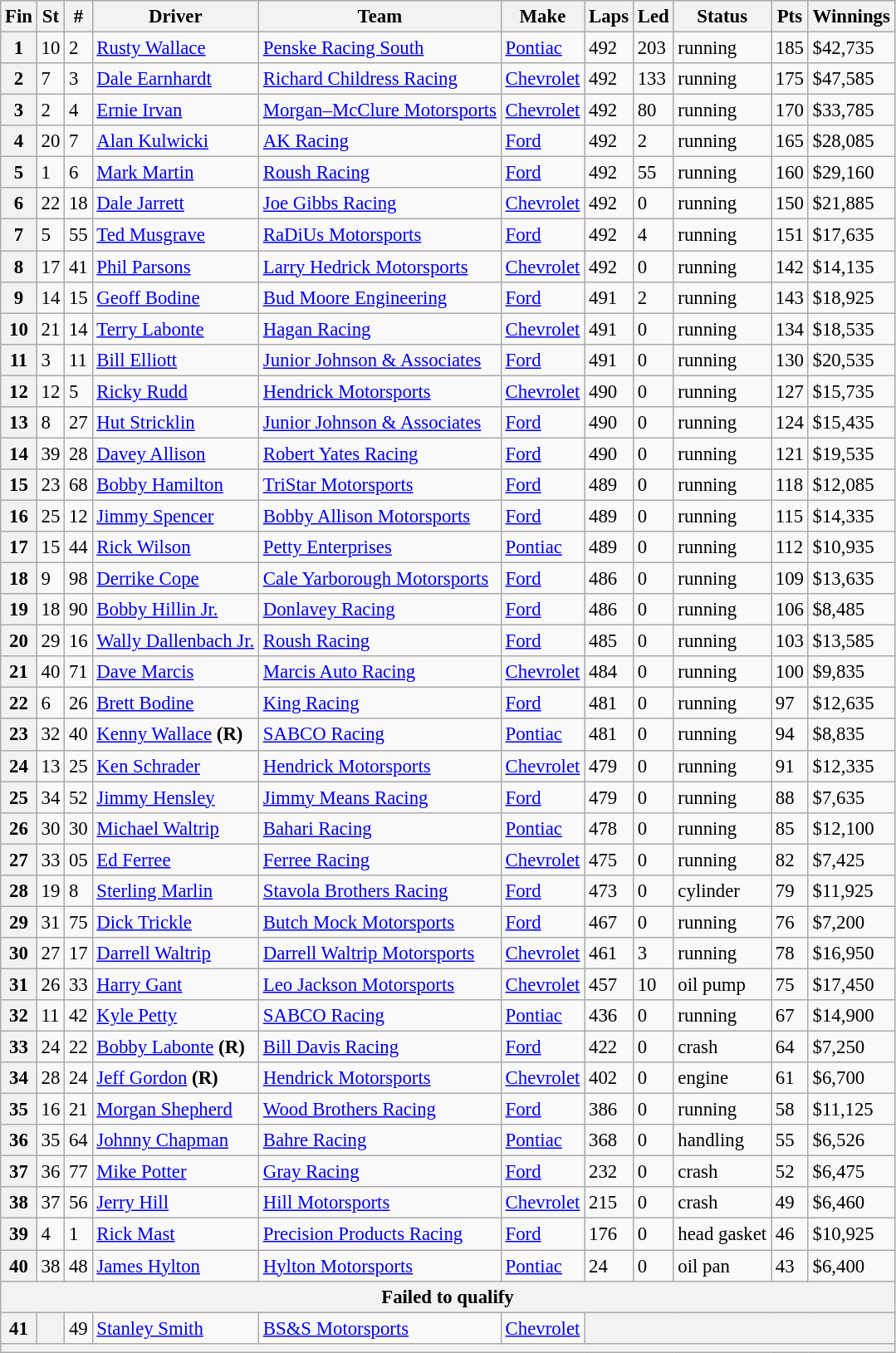<table class="wikitable" style="font-size:95%">
<tr>
<th>Fin</th>
<th>St</th>
<th>#</th>
<th>Driver</th>
<th>Team</th>
<th>Make</th>
<th>Laps</th>
<th>Led</th>
<th>Status</th>
<th>Pts</th>
<th>Winnings</th>
</tr>
<tr>
<th>1</th>
<td>10</td>
<td>2</td>
<td><a href='#'>Rusty Wallace</a></td>
<td><a href='#'>Penske Racing South</a></td>
<td><a href='#'>Pontiac</a></td>
<td>492</td>
<td>203</td>
<td>running</td>
<td>185</td>
<td>$42,735</td>
</tr>
<tr>
<th>2</th>
<td>7</td>
<td>3</td>
<td><a href='#'>Dale Earnhardt</a></td>
<td><a href='#'>Richard Childress Racing</a></td>
<td><a href='#'>Chevrolet</a></td>
<td>492</td>
<td>133</td>
<td>running</td>
<td>175</td>
<td>$47,585</td>
</tr>
<tr>
<th>3</th>
<td>2</td>
<td>4</td>
<td><a href='#'>Ernie Irvan</a></td>
<td><a href='#'>Morgan–McClure Motorsports</a></td>
<td><a href='#'>Chevrolet</a></td>
<td>492</td>
<td>80</td>
<td>running</td>
<td>170</td>
<td>$33,785</td>
</tr>
<tr>
<th>4</th>
<td>20</td>
<td>7</td>
<td><a href='#'>Alan Kulwicki</a></td>
<td><a href='#'>AK Racing</a></td>
<td><a href='#'>Ford</a></td>
<td>492</td>
<td>2</td>
<td>running</td>
<td>165</td>
<td>$28,085</td>
</tr>
<tr>
<th>5</th>
<td>1</td>
<td>6</td>
<td><a href='#'>Mark Martin</a></td>
<td><a href='#'>Roush Racing</a></td>
<td><a href='#'>Ford</a></td>
<td>492</td>
<td>55</td>
<td>running</td>
<td>160</td>
<td>$29,160</td>
</tr>
<tr>
<th>6</th>
<td>22</td>
<td>18</td>
<td><a href='#'>Dale Jarrett</a></td>
<td><a href='#'>Joe Gibbs Racing</a></td>
<td><a href='#'>Chevrolet</a></td>
<td>492</td>
<td>0</td>
<td>running</td>
<td>150</td>
<td>$21,885</td>
</tr>
<tr>
<th>7</th>
<td>5</td>
<td>55</td>
<td><a href='#'>Ted Musgrave</a></td>
<td><a href='#'>RaDiUs Motorsports</a></td>
<td><a href='#'>Ford</a></td>
<td>492</td>
<td>4</td>
<td>running</td>
<td>151</td>
<td>$17,635</td>
</tr>
<tr>
<th>8</th>
<td>17</td>
<td>41</td>
<td><a href='#'>Phil Parsons</a></td>
<td><a href='#'>Larry Hedrick Motorsports</a></td>
<td><a href='#'>Chevrolet</a></td>
<td>492</td>
<td>0</td>
<td>running</td>
<td>142</td>
<td>$14,135</td>
</tr>
<tr>
<th>9</th>
<td>14</td>
<td>15</td>
<td><a href='#'>Geoff Bodine</a></td>
<td><a href='#'>Bud Moore Engineering</a></td>
<td><a href='#'>Ford</a></td>
<td>491</td>
<td>2</td>
<td>running</td>
<td>143</td>
<td>$18,925</td>
</tr>
<tr>
<th>10</th>
<td>21</td>
<td>14</td>
<td><a href='#'>Terry Labonte</a></td>
<td><a href='#'>Hagan Racing</a></td>
<td><a href='#'>Chevrolet</a></td>
<td>491</td>
<td>0</td>
<td>running</td>
<td>134</td>
<td>$18,535</td>
</tr>
<tr>
<th>11</th>
<td>3</td>
<td>11</td>
<td><a href='#'>Bill Elliott</a></td>
<td><a href='#'>Junior Johnson & Associates</a></td>
<td><a href='#'>Ford</a></td>
<td>491</td>
<td>0</td>
<td>running</td>
<td>130</td>
<td>$20,535</td>
</tr>
<tr>
<th>12</th>
<td>12</td>
<td>5</td>
<td><a href='#'>Ricky Rudd</a></td>
<td><a href='#'>Hendrick Motorsports</a></td>
<td><a href='#'>Chevrolet</a></td>
<td>490</td>
<td>0</td>
<td>running</td>
<td>127</td>
<td>$15,735</td>
</tr>
<tr>
<th>13</th>
<td>8</td>
<td>27</td>
<td><a href='#'>Hut Stricklin</a></td>
<td><a href='#'>Junior Johnson & Associates</a></td>
<td><a href='#'>Ford</a></td>
<td>490</td>
<td>0</td>
<td>running</td>
<td>124</td>
<td>$15,435</td>
</tr>
<tr>
<th>14</th>
<td>39</td>
<td>28</td>
<td><a href='#'>Davey Allison</a></td>
<td><a href='#'>Robert Yates Racing</a></td>
<td><a href='#'>Ford</a></td>
<td>490</td>
<td>0</td>
<td>running</td>
<td>121</td>
<td>$19,535</td>
</tr>
<tr>
<th>15</th>
<td>23</td>
<td>68</td>
<td><a href='#'>Bobby Hamilton</a></td>
<td><a href='#'>TriStar Motorsports</a></td>
<td><a href='#'>Ford</a></td>
<td>489</td>
<td>0</td>
<td>running</td>
<td>118</td>
<td>$12,085</td>
</tr>
<tr>
<th>16</th>
<td>25</td>
<td>12</td>
<td><a href='#'>Jimmy Spencer</a></td>
<td><a href='#'>Bobby Allison Motorsports</a></td>
<td><a href='#'>Ford</a></td>
<td>489</td>
<td>0</td>
<td>running</td>
<td>115</td>
<td>$14,335</td>
</tr>
<tr>
<th>17</th>
<td>15</td>
<td>44</td>
<td><a href='#'>Rick Wilson</a></td>
<td><a href='#'>Petty Enterprises</a></td>
<td><a href='#'>Pontiac</a></td>
<td>489</td>
<td>0</td>
<td>running</td>
<td>112</td>
<td>$10,935</td>
</tr>
<tr>
<th>18</th>
<td>9</td>
<td>98</td>
<td><a href='#'>Derrike Cope</a></td>
<td><a href='#'>Cale Yarborough Motorsports</a></td>
<td><a href='#'>Ford</a></td>
<td>486</td>
<td>0</td>
<td>running</td>
<td>109</td>
<td>$13,635</td>
</tr>
<tr>
<th>19</th>
<td>18</td>
<td>90</td>
<td><a href='#'>Bobby Hillin Jr.</a></td>
<td><a href='#'>Donlavey Racing</a></td>
<td><a href='#'>Ford</a></td>
<td>486</td>
<td>0</td>
<td>running</td>
<td>106</td>
<td>$8,485</td>
</tr>
<tr>
<th>20</th>
<td>29</td>
<td>16</td>
<td><a href='#'>Wally Dallenbach Jr.</a></td>
<td><a href='#'>Roush Racing</a></td>
<td><a href='#'>Ford</a></td>
<td>485</td>
<td>0</td>
<td>running</td>
<td>103</td>
<td>$13,585</td>
</tr>
<tr>
<th>21</th>
<td>40</td>
<td>71</td>
<td><a href='#'>Dave Marcis</a></td>
<td><a href='#'>Marcis Auto Racing</a></td>
<td><a href='#'>Chevrolet</a></td>
<td>484</td>
<td>0</td>
<td>running</td>
<td>100</td>
<td>$9,835</td>
</tr>
<tr>
<th>22</th>
<td>6</td>
<td>26</td>
<td><a href='#'>Brett Bodine</a></td>
<td><a href='#'>King Racing</a></td>
<td><a href='#'>Ford</a></td>
<td>481</td>
<td>0</td>
<td>running</td>
<td>97</td>
<td>$12,635</td>
</tr>
<tr>
<th>23</th>
<td>32</td>
<td>40</td>
<td><a href='#'>Kenny Wallace</a> <strong>(R)</strong></td>
<td><a href='#'>SABCO Racing</a></td>
<td><a href='#'>Pontiac</a></td>
<td>481</td>
<td>0</td>
<td>running</td>
<td>94</td>
<td>$8,835</td>
</tr>
<tr>
<th>24</th>
<td>13</td>
<td>25</td>
<td><a href='#'>Ken Schrader</a></td>
<td><a href='#'>Hendrick Motorsports</a></td>
<td><a href='#'>Chevrolet</a></td>
<td>479</td>
<td>0</td>
<td>running</td>
<td>91</td>
<td>$12,335</td>
</tr>
<tr>
<th>25</th>
<td>34</td>
<td>52</td>
<td><a href='#'>Jimmy Hensley</a></td>
<td><a href='#'>Jimmy Means Racing</a></td>
<td><a href='#'>Ford</a></td>
<td>479</td>
<td>0</td>
<td>running</td>
<td>88</td>
<td>$7,635</td>
</tr>
<tr>
<th>26</th>
<td>30</td>
<td>30</td>
<td><a href='#'>Michael Waltrip</a></td>
<td><a href='#'>Bahari Racing</a></td>
<td><a href='#'>Pontiac</a></td>
<td>478</td>
<td>0</td>
<td>running</td>
<td>85</td>
<td>$12,100</td>
</tr>
<tr>
<th>27</th>
<td>33</td>
<td>05</td>
<td><a href='#'>Ed Ferree</a></td>
<td><a href='#'>Ferree Racing</a></td>
<td><a href='#'>Chevrolet</a></td>
<td>475</td>
<td>0</td>
<td>running</td>
<td>82</td>
<td>$7,425</td>
</tr>
<tr>
<th>28</th>
<td>19</td>
<td>8</td>
<td><a href='#'>Sterling Marlin</a></td>
<td><a href='#'>Stavola Brothers Racing</a></td>
<td><a href='#'>Ford</a></td>
<td>473</td>
<td>0</td>
<td>cylinder</td>
<td>79</td>
<td>$11,925</td>
</tr>
<tr>
<th>29</th>
<td>31</td>
<td>75</td>
<td><a href='#'>Dick Trickle</a></td>
<td><a href='#'>Butch Mock Motorsports</a></td>
<td><a href='#'>Ford</a></td>
<td>467</td>
<td>0</td>
<td>running</td>
<td>76</td>
<td>$7,200</td>
</tr>
<tr>
<th>30</th>
<td>27</td>
<td>17</td>
<td><a href='#'>Darrell Waltrip</a></td>
<td><a href='#'>Darrell Waltrip Motorsports</a></td>
<td><a href='#'>Chevrolet</a></td>
<td>461</td>
<td>3</td>
<td>running</td>
<td>78</td>
<td>$16,950</td>
</tr>
<tr>
<th>31</th>
<td>26</td>
<td>33</td>
<td><a href='#'>Harry Gant</a></td>
<td><a href='#'>Leo Jackson Motorsports</a></td>
<td><a href='#'>Chevrolet</a></td>
<td>457</td>
<td>10</td>
<td>oil pump</td>
<td>75</td>
<td>$17,450</td>
</tr>
<tr>
<th>32</th>
<td>11</td>
<td>42</td>
<td><a href='#'>Kyle Petty</a></td>
<td><a href='#'>SABCO Racing</a></td>
<td><a href='#'>Pontiac</a></td>
<td>436</td>
<td>0</td>
<td>running</td>
<td>67</td>
<td>$14,900</td>
</tr>
<tr>
<th>33</th>
<td>24</td>
<td>22</td>
<td><a href='#'>Bobby Labonte</a> <strong>(R)</strong></td>
<td><a href='#'>Bill Davis Racing</a></td>
<td><a href='#'>Ford</a></td>
<td>422</td>
<td>0</td>
<td>crash</td>
<td>64</td>
<td>$7,250</td>
</tr>
<tr>
<th>34</th>
<td>28</td>
<td>24</td>
<td><a href='#'>Jeff Gordon</a> <strong>(R)</strong></td>
<td><a href='#'>Hendrick Motorsports</a></td>
<td><a href='#'>Chevrolet</a></td>
<td>402</td>
<td>0</td>
<td>engine</td>
<td>61</td>
<td>$6,700</td>
</tr>
<tr>
<th>35</th>
<td>16</td>
<td>21</td>
<td><a href='#'>Morgan Shepherd</a></td>
<td><a href='#'>Wood Brothers Racing</a></td>
<td><a href='#'>Ford</a></td>
<td>386</td>
<td>0</td>
<td>running</td>
<td>58</td>
<td>$11,125</td>
</tr>
<tr>
<th>36</th>
<td>35</td>
<td>64</td>
<td><a href='#'>Johnny Chapman</a></td>
<td><a href='#'>Bahre Racing</a></td>
<td><a href='#'>Pontiac</a></td>
<td>368</td>
<td>0</td>
<td>handling</td>
<td>55</td>
<td>$6,526</td>
</tr>
<tr>
<th>37</th>
<td>36</td>
<td>77</td>
<td><a href='#'>Mike Potter</a></td>
<td><a href='#'>Gray Racing</a></td>
<td><a href='#'>Ford</a></td>
<td>232</td>
<td>0</td>
<td>crash</td>
<td>52</td>
<td>$6,475</td>
</tr>
<tr>
<th>38</th>
<td>37</td>
<td>56</td>
<td><a href='#'>Jerry Hill</a></td>
<td><a href='#'>Hill Motorsports</a></td>
<td><a href='#'>Chevrolet</a></td>
<td>215</td>
<td>0</td>
<td>crash</td>
<td>49</td>
<td>$6,460</td>
</tr>
<tr>
<th>39</th>
<td>4</td>
<td>1</td>
<td><a href='#'>Rick Mast</a></td>
<td><a href='#'>Precision Products Racing</a></td>
<td><a href='#'>Ford</a></td>
<td>176</td>
<td>0</td>
<td>head gasket</td>
<td>46</td>
<td>$10,925</td>
</tr>
<tr>
<th>40</th>
<td>38</td>
<td>48</td>
<td><a href='#'>James Hylton</a></td>
<td><a href='#'>Hylton Motorsports</a></td>
<td><a href='#'>Pontiac</a></td>
<td>24</td>
<td>0</td>
<td>oil pan</td>
<td>43</td>
<td>$6,400</td>
</tr>
<tr>
<th colspan="11">Failed to qualify</th>
</tr>
<tr>
<th>41</th>
<th></th>
<td>49</td>
<td><a href='#'>Stanley Smith</a></td>
<td><a href='#'>BS&S Motorsports</a></td>
<td><a href='#'>Chevrolet</a></td>
<th colspan="5"></th>
</tr>
<tr>
<th colspan="11"></th>
</tr>
</table>
